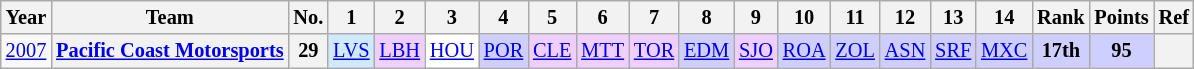<table class="wikitable" style="text-align:center; font-size:85%">
<tr>
<th>Year</th>
<th>Team</th>
<th>No.</th>
<th>1</th>
<th>2</th>
<th>3</th>
<th>4</th>
<th>5</th>
<th>6</th>
<th>7</th>
<th>8</th>
<th>9</th>
<th>10</th>
<th>11</th>
<th>12</th>
<th>13</th>
<th>14</th>
<th>Rank</th>
<th>Points</th>
<th>Ref</th>
</tr>
<tr>
<td><a href='#'>2007</a></td>
<th nowrap><a href='#'>Pacific Coast Motorsports</a></th>
<th>29</th>
<td style="background:#CFEAFF;"><a href='#'>LVS</a><br></td>
<td style="background:#EFCFFF;"><a href='#'>LBH</a><br></td>
<td style="background:#FFFFFF;"><a href='#'>HOU</a><br></td>
<td style="background:#CFCFFF;"><a href='#'>POR</a><br></td>
<td style="background:#EFCFFF;"><a href='#'>CLE</a><br></td>
<td style="background:#EFCFFF;"><a href='#'>MTT</a><br></td>
<td style="background:#EFCFFF;"><a href='#'>TOR</a><br></td>
<td style="background:#CFCFFF;"><a href='#'>EDM</a><br></td>
<td style="background:#EFCFFF;"><a href='#'>SJO</a><br></td>
<td style="background:#CFCFFF;"><a href='#'>ROA</a><br></td>
<td style="background:#CFCFFF;"><a href='#'>ZOL</a><br></td>
<td style="background:#CFCFFF;"><a href='#'>ASN</a><br></td>
<td style="background:#CFCFFF;"><a href='#'>SRF</a><br></td>
<td style="background:#CFCFFF;"><a href='#'>MXC</a><br></td>
<td style="background:#CFCFFF;"><strong>17th</strong></td>
<td style="background:#CFCFFF;"><strong>95</strong></td>
<th></th>
</tr>
</table>
